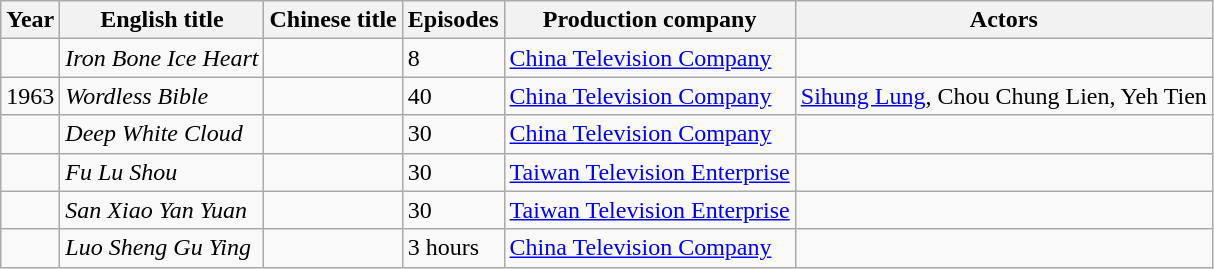<table class="wikitable">
<tr>
<th>Year</th>
<th>English title</th>
<th>Chinese title</th>
<th>Episodes</th>
<th>Production company</th>
<th>Actors</th>
</tr>
<tr>
<td></td>
<td><em>Iron Bone Ice Heart</em></td>
<td></td>
<td>8</td>
<td><a href='#'>China Television Company</a></td>
<td></td>
</tr>
<tr>
<td>1963</td>
<td><em>Wordless Bible</em></td>
<td></td>
<td>40</td>
<td><a href='#'>China Television Company</a></td>
<td><a href='#'>Sihung Lung</a>, Chou Chung Lien, Yeh Tien</td>
</tr>
<tr>
<td></td>
<td><em>Deep White Cloud</em></td>
<td></td>
<td>30</td>
<td><a href='#'>China Television Company</a></td>
<td></td>
</tr>
<tr>
<td></td>
<td><em>Fu Lu Shou</em></td>
<td></td>
<td>30</td>
<td><a href='#'>Taiwan Television Enterprise</a></td>
<td></td>
</tr>
<tr>
<td></td>
<td><em>San Xiao Yan Yuan</em></td>
<td></td>
<td>30</td>
<td><a href='#'>Taiwan Television Enterprise</a></td>
<td></td>
</tr>
<tr>
<td></td>
<td><em>Luo Sheng Gu Ying</em></td>
<td></td>
<td>3 hours</td>
<td><a href='#'>China Television Company</a></td>
<td></td>
</tr>
</table>
